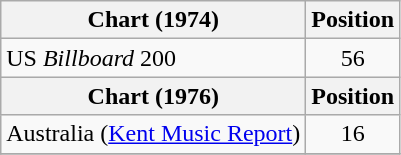<table class="wikitable" style="text-align:center;">
<tr>
<th>Chart (1974)</th>
<th>Position</th>
</tr>
<tr>
<td align="left">US <em>Billboard</em> 200</td>
<td>56</td>
</tr>
<tr>
<th>Chart (1976)</th>
<th>Position</th>
</tr>
<tr>
<td align="left">Australia (<a href='#'>Kent Music Report</a>)</td>
<td>16</td>
</tr>
<tr>
</tr>
</table>
